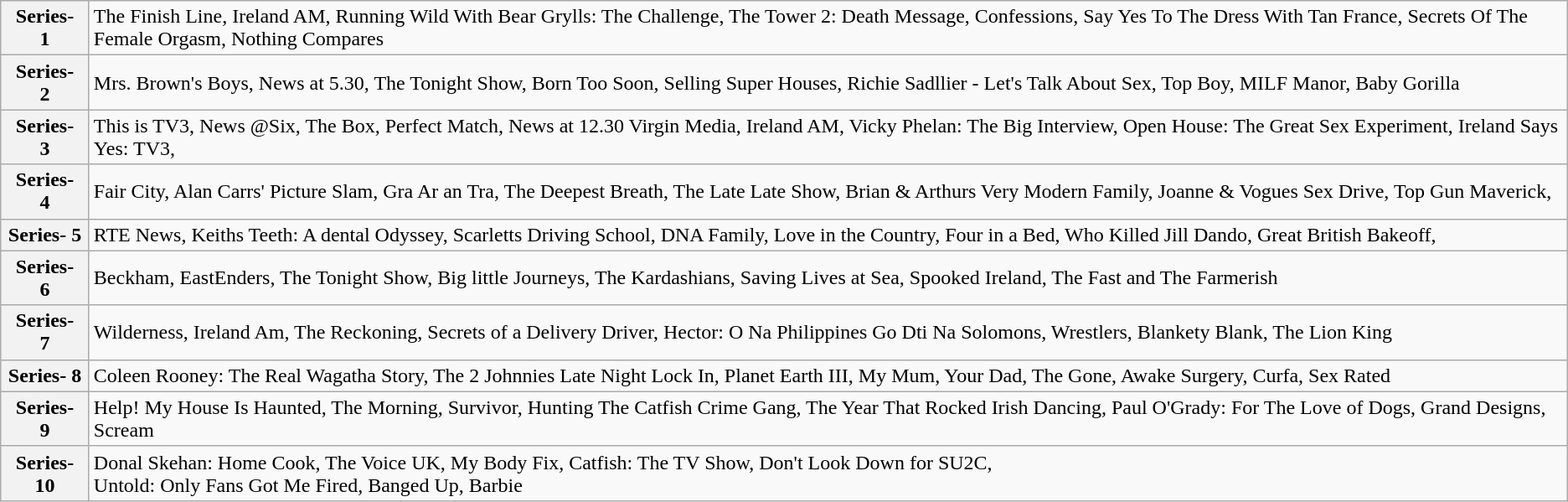<table class="wikitable">
<tr>
<th>Series-<br>1</th>
<td>The Finish Line, Ireland AM, Running Wild With Bear Grylls: The Challenge, The Tower 2: Death Message, Confessions, Say Yes To The Dress With Tan France, Secrets Of The Female Orgasm, Nothing Compares</td>
</tr>
<tr>
<th>Series-<br>2</th>
<td>Mrs. Brown's Boys, News at 5.30, The Tonight Show, Born Too Soon, Selling Super Houses, Richie Sadllier - Let's Talk About Sex, Top Boy, MILF Manor, Baby Gorilla</td>
</tr>
<tr>
<th>Series-<br>3</th>
<td>This is TV3, News @Six, The Box, Perfect Match, News at 12.30 Virgin Media, Ireland AM, Vicky Phelan: The Big Interview, Open House: The Great Sex Experiment, Ireland Says Yes: TV3,</td>
</tr>
<tr>
<th>Series-<br>4</th>
<td>Fair City, Alan Carrs' Picture Slam, Gra Ar an Tra, The Deepest Breath, The Late Late Show, Brian & Arthurs Very Modern Family, Joanne & Vogues Sex Drive, Top Gun Maverick,</td>
</tr>
<tr>
<th>Series- 5</th>
<td>RTE News, Keiths Teeth: A dental Odyssey, Scarletts Driving School, DNA Family, Love in the Country, Four in a Bed, Who Killed Jill Dando, Great British Bakeoff,</td>
</tr>
<tr>
<th>Series-<br>6</th>
<td>Beckham, EastEnders, The Tonight Show, Big little Journeys, The Kardashians, Saving Lives at Sea, Spooked Ireland, The Fast and The Farmerish</td>
</tr>
<tr>
<th>Series-<br>7</th>
<td>Wilderness, Ireland Am, The Reckoning, Secrets of a Delivery Driver, Hector: O Na Philippines Go Dti Na Solomons, Wrestlers, Blankety Blank, The Lion King</td>
</tr>
<tr>
<th>Series- 8</th>
<td>Coleen Rooney: The Real Wagatha Story, The 2 Johnnies Late Night Lock In, Planet Earth III, My Mum, Your Dad, The Gone, Awake Surgery, Curfa, Sex Rated</td>
</tr>
<tr>
<th>Series-<br>9</th>
<td>Help! My House Is Haunted, The Morning, Survivor, Hunting The Catfish Crime Gang, The Year That Rocked Irish Dancing, Paul O'Grady: For The Love of Dogs, Grand Designs, Scream</td>
</tr>
<tr>
<th>Series- 10</th>
<td>Donal Skehan: Home Cook, The Voice UK, My Body Fix, Catfish: The TV Show, Don't Look Down for SU2C,<br>Untold: Only Fans Got Me Fired, Banged Up, Barbie</td>
</tr>
</table>
